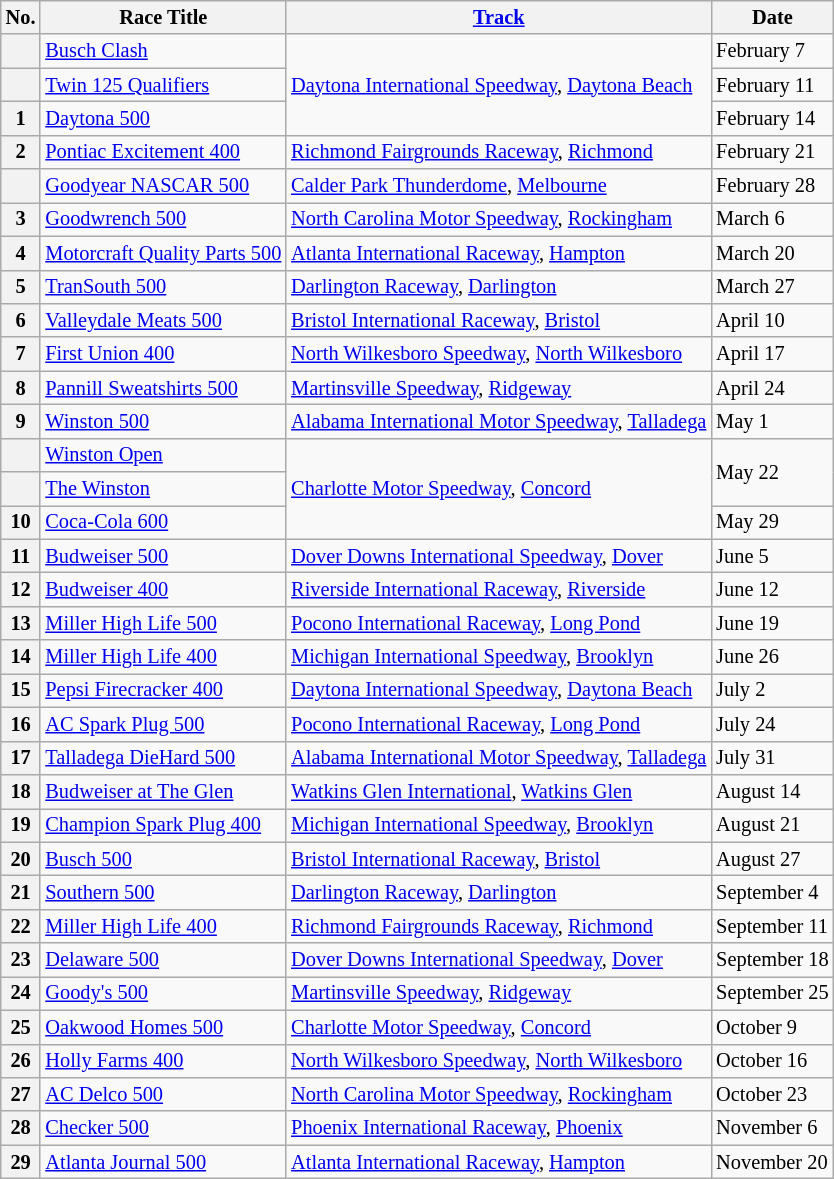<table class="wikitable" style="font-size:85%;">
<tr>
<th>No.</th>
<th>Race Title</th>
<th><a href='#'>Track</a></th>
<th>Date</th>
</tr>
<tr>
<th></th>
<td><a href='#'>Busch Clash</a></td>
<td rowspan=3><a href='#'>Daytona International Speedway</a>, <a href='#'>Daytona Beach</a></td>
<td>February 7</td>
</tr>
<tr>
<th></th>
<td><a href='#'>Twin 125 Qualifiers</a></td>
<td>February 11</td>
</tr>
<tr>
<th>1</th>
<td><a href='#'>Daytona 500</a></td>
<td>February 14</td>
</tr>
<tr>
<th>2</th>
<td><a href='#'>Pontiac Excitement 400</a></td>
<td><a href='#'>Richmond Fairgrounds Raceway</a>, <a href='#'>Richmond</a></td>
<td>February 21</td>
</tr>
<tr>
<th></th>
<td><a href='#'>Goodyear NASCAR 500</a></td>
<td><a href='#'>Calder Park Thunderdome</a>, <a href='#'>Melbourne</a></td>
<td>February 28</td>
</tr>
<tr>
<th>3</th>
<td><a href='#'>Goodwrench 500</a></td>
<td><a href='#'>North Carolina Motor Speedway</a>, <a href='#'>Rockingham</a></td>
<td>March 6</td>
</tr>
<tr>
<th>4</th>
<td><a href='#'>Motorcraft Quality Parts 500</a></td>
<td><a href='#'>Atlanta International Raceway</a>, <a href='#'>Hampton</a></td>
<td>March 20</td>
</tr>
<tr>
<th>5</th>
<td><a href='#'>TranSouth 500</a></td>
<td><a href='#'>Darlington Raceway</a>, <a href='#'>Darlington</a></td>
<td>March 27</td>
</tr>
<tr>
<th>6</th>
<td><a href='#'>Valleydale Meats 500</a></td>
<td><a href='#'>Bristol International Raceway</a>, <a href='#'>Bristol</a></td>
<td>April 10</td>
</tr>
<tr>
<th>7</th>
<td><a href='#'>First Union 400</a></td>
<td><a href='#'>North Wilkesboro Speedway</a>, <a href='#'>North Wilkesboro</a></td>
<td>April 17</td>
</tr>
<tr>
<th>8</th>
<td><a href='#'>Pannill Sweatshirts 500</a></td>
<td><a href='#'>Martinsville Speedway</a>, <a href='#'>Ridgeway</a></td>
<td>April 24</td>
</tr>
<tr>
<th>9</th>
<td><a href='#'>Winston 500</a></td>
<td><a href='#'>Alabama International Motor Speedway</a>, <a href='#'>Talladega</a></td>
<td>May 1</td>
</tr>
<tr>
<th></th>
<td><a href='#'>Winston Open</a></td>
<td rowspan=3><a href='#'>Charlotte Motor Speedway</a>, <a href='#'>Concord</a></td>
<td rowspan=2>May 22</td>
</tr>
<tr>
<th></th>
<td><a href='#'>The Winston</a></td>
</tr>
<tr>
<th>10</th>
<td><a href='#'>Coca-Cola 600</a></td>
<td>May 29</td>
</tr>
<tr>
<th>11</th>
<td><a href='#'>Budweiser 500</a></td>
<td><a href='#'>Dover Downs International Speedway</a>, <a href='#'>Dover</a></td>
<td>June 5</td>
</tr>
<tr>
<th>12</th>
<td><a href='#'>Budweiser 400</a></td>
<td><a href='#'>Riverside International Raceway</a>, <a href='#'>Riverside</a></td>
<td>June 12</td>
</tr>
<tr>
<th>13</th>
<td><a href='#'>Miller High Life 500</a></td>
<td><a href='#'>Pocono International Raceway</a>, <a href='#'>Long Pond</a></td>
<td>June 19</td>
</tr>
<tr>
<th>14</th>
<td><a href='#'>Miller High Life 400</a></td>
<td><a href='#'>Michigan International Speedway</a>, <a href='#'>Brooklyn</a></td>
<td>June 26</td>
</tr>
<tr>
<th>15</th>
<td><a href='#'>Pepsi Firecracker 400</a></td>
<td><a href='#'>Daytona International Speedway</a>, <a href='#'>Daytona Beach</a></td>
<td>July 2</td>
</tr>
<tr>
<th>16</th>
<td><a href='#'>AC Spark Plug 500</a></td>
<td><a href='#'>Pocono International Raceway</a>, <a href='#'>Long Pond</a></td>
<td>July 24</td>
</tr>
<tr>
<th>17</th>
<td><a href='#'>Talladega DieHard 500</a></td>
<td><a href='#'>Alabama International Motor Speedway</a>, <a href='#'>Talladega</a></td>
<td>July 31</td>
</tr>
<tr>
<th>18</th>
<td><a href='#'>Budweiser at The Glen</a></td>
<td><a href='#'>Watkins Glen International</a>, <a href='#'>Watkins Glen</a></td>
<td>August 14</td>
</tr>
<tr>
<th>19</th>
<td><a href='#'>Champion Spark Plug 400</a></td>
<td><a href='#'>Michigan International Speedway</a>, <a href='#'>Brooklyn</a></td>
<td>August 21</td>
</tr>
<tr>
<th>20</th>
<td><a href='#'>Busch 500</a></td>
<td><a href='#'>Bristol International Raceway</a>, <a href='#'>Bristol</a></td>
<td>August 27</td>
</tr>
<tr>
<th>21</th>
<td><a href='#'>Southern 500</a></td>
<td><a href='#'>Darlington Raceway</a>, <a href='#'>Darlington</a></td>
<td>September 4</td>
</tr>
<tr>
<th>22</th>
<td><a href='#'>Miller High Life 400</a></td>
<td><a href='#'>Richmond Fairgrounds Raceway</a>, <a href='#'>Richmond</a></td>
<td>September 11</td>
</tr>
<tr>
<th>23</th>
<td><a href='#'>Delaware 500</a></td>
<td><a href='#'>Dover Downs International Speedway</a>, <a href='#'>Dover</a></td>
<td>September 18</td>
</tr>
<tr>
<th>24</th>
<td><a href='#'>Goody's 500</a></td>
<td><a href='#'>Martinsville Speedway</a>, <a href='#'>Ridgeway</a></td>
<td>September 25</td>
</tr>
<tr>
<th>25</th>
<td><a href='#'>Oakwood Homes 500</a></td>
<td><a href='#'>Charlotte Motor Speedway</a>, <a href='#'>Concord</a></td>
<td>October 9</td>
</tr>
<tr>
<th>26</th>
<td><a href='#'>Holly Farms 400</a></td>
<td><a href='#'>North Wilkesboro Speedway</a>, <a href='#'>North Wilkesboro</a></td>
<td>October 16</td>
</tr>
<tr>
<th>27</th>
<td><a href='#'>AC Delco 500</a></td>
<td><a href='#'>North Carolina Motor Speedway</a>, <a href='#'>Rockingham</a></td>
<td>October 23</td>
</tr>
<tr>
<th>28</th>
<td><a href='#'>Checker 500</a></td>
<td><a href='#'>Phoenix International Raceway</a>, <a href='#'>Phoenix</a></td>
<td>November 6</td>
</tr>
<tr>
<th>29</th>
<td><a href='#'>Atlanta Journal 500</a></td>
<td><a href='#'>Atlanta International Raceway</a>, <a href='#'>Hampton</a></td>
<td>November 20</td>
</tr>
</table>
